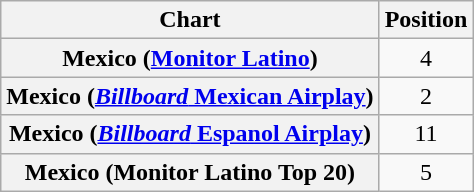<table class="wikitable plainrowheaders" style="text-align:center;">
<tr>
<th>Chart</th>
<th>Position</th>
</tr>
<tr>
<th scope="row">Mexico (<a href='#'>Monitor Latino</a>)</th>
<td>4</td>
</tr>
<tr>
<th scope="row">Mexico (<a href='#'><em>Billboard</em> Mexican Airplay</a>)</th>
<td>2</td>
</tr>
<tr>
<th scope="row">Mexico (<a href='#'><em>Billboard</em> Espanol Airplay</a>)</th>
<td>11</td>
</tr>
<tr>
<th scope="row">Mexico (Monitor Latino Top 20)</th>
<td>5</td>
</tr>
</table>
